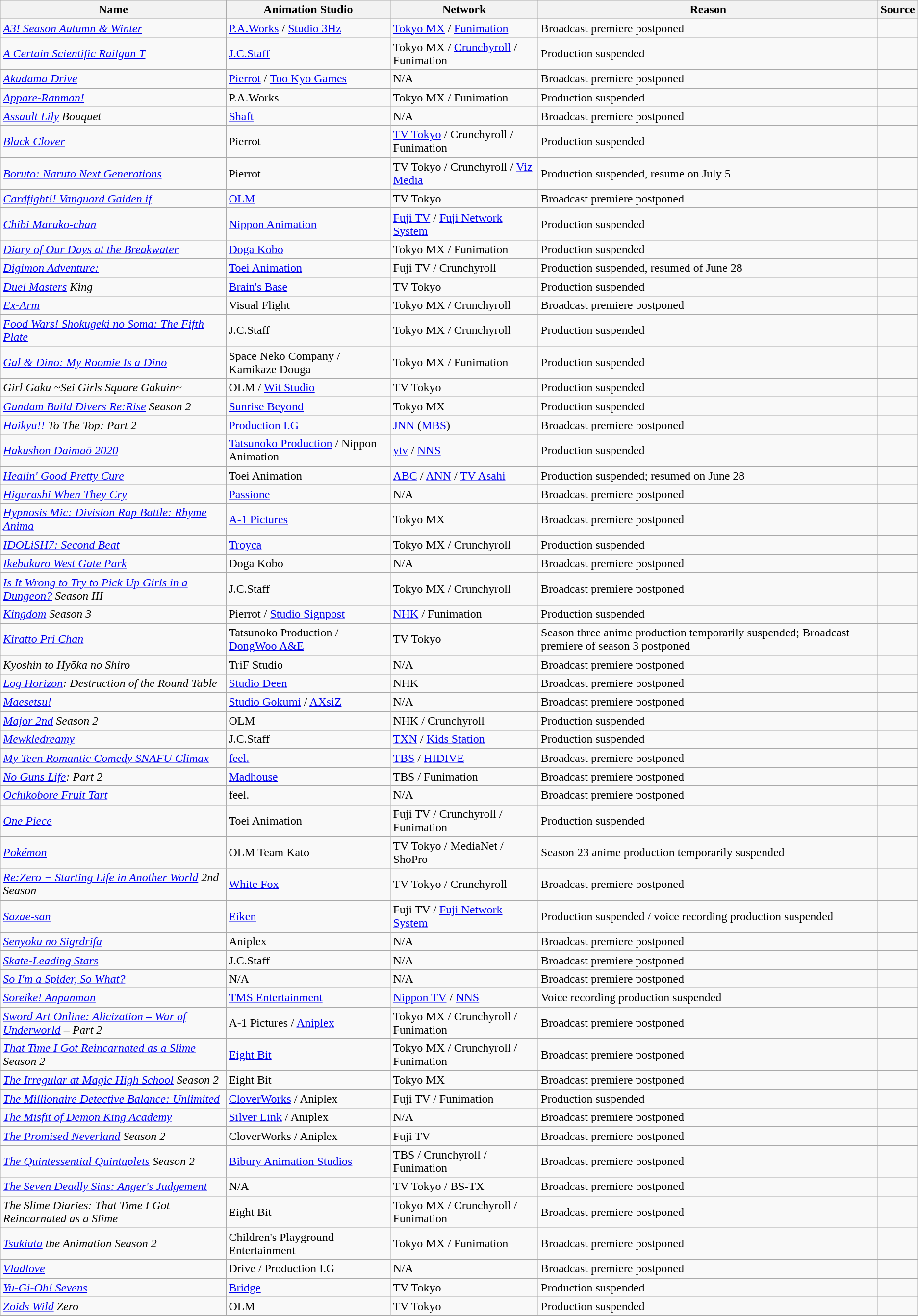<table class="wikitable sortable">
<tr>
<th>Name</th>
<th>Animation Studio</th>
<th>Network</th>
<th>Reason</th>
<th>Source</th>
</tr>
<tr>
<td><a href='#'><em>A3! Season Autumn & Winter</em></a></td>
<td><a href='#'>P.A.Works</a> / <a href='#'>Studio 3Hz</a></td>
<td><a href='#'>Tokyo MX</a> / <a href='#'>Funimation</a></td>
<td>Broadcast premiere postponed</td>
<td></td>
</tr>
<tr>
<td><em><a href='#'>A Certain Scientific Railgun T</a></em></td>
<td><a href='#'>J.C.Staff</a></td>
<td>Tokyo MX / <a href='#'>Crunchyroll</a> / Funimation</td>
<td>Production suspended</td>
<td></td>
</tr>
<tr>
<td><em><a href='#'>Akudama Drive</a></em></td>
<td><a href='#'>Pierrot</a> / <a href='#'>Too Kyo Games</a></td>
<td>N/A</td>
<td>Broadcast premiere postponed</td>
<td></td>
</tr>
<tr>
<td><em><a href='#'>Appare-Ranman!</a></em></td>
<td>P.A.Works</td>
<td>Tokyo MX / Funimation</td>
<td>Production suspended</td>
<td></td>
</tr>
<tr>
<td><em><a href='#'>Assault Lily</a> Bouquet</em></td>
<td><a href='#'>Shaft</a></td>
<td>N/A</td>
<td>Broadcast premiere postponed</td>
<td></td>
</tr>
<tr>
<td><em><a href='#'>Black Clover</a></em></td>
<td>Pierrot</td>
<td><a href='#'>TV Tokyo</a> / Crunchyroll / Funimation</td>
<td>Production suspended</td>
<td></td>
</tr>
<tr>
<td><em><a href='#'>Boruto: Naruto Next Generations</a></em></td>
<td>Pierrot</td>
<td>TV Tokyo / Crunchyroll / <a href='#'>Viz Media</a></td>
<td>Production suspended, resume on July 5</td>
<td></td>
</tr>
<tr>
<td><a href='#'><em>Cardfight!! Vanguard Gaiden if</em></a></td>
<td><a href='#'>OLM</a></td>
<td>TV Tokyo</td>
<td>Broadcast premiere postponed</td>
<td></td>
</tr>
<tr>
<td><em><a href='#'>Chibi Maruko-chan</a></em></td>
<td><a href='#'>Nippon Animation</a></td>
<td><a href='#'>Fuji TV</a> / <a href='#'>Fuji Network System</a></td>
<td>Production suspended</td>
<td></td>
</tr>
<tr>
<td><em><a href='#'>Diary of Our Days at the Breakwater</a></em></td>
<td><a href='#'>Doga Kobo</a></td>
<td>Tokyo MX / Funimation</td>
<td>Production suspended</td>
<td></td>
</tr>
<tr>
<td><em><a href='#'>Digimon Adventure:</a></em></td>
<td><a href='#'>Toei Animation</a></td>
<td>Fuji TV / Crunchyroll</td>
<td>Production suspended, resumed of June 28</td>
<td></td>
</tr>
<tr>
<td><em><a href='#'>Duel Masters</a> King</em></td>
<td><a href='#'>Brain's Base</a></td>
<td>TV Tokyo</td>
<td>Production suspended</td>
<td></td>
</tr>
<tr>
<td><em><a href='#'>Ex-Arm</a></em></td>
<td>Visual Flight</td>
<td>Tokyo MX / Crunchyroll</td>
<td>Broadcast premiere postponed</td>
<td></td>
</tr>
<tr>
<td><em><a href='#'>Food Wars! Shokugeki no Soma: The Fifth Plate</a></em></td>
<td>J.C.Staff</td>
<td>Tokyo MX / Crunchyroll</td>
<td>Production suspended</td>
<td></td>
</tr>
<tr>
<td><em><a href='#'>Gal & Dino: My Roomie Is a Dino</a></em></td>
<td>Space Neko Company / Kamikaze Douga</td>
<td>Tokyo MX / Funimation</td>
<td>Production suspended</td>
<td></td>
</tr>
<tr>
<td><em>Girl Gaku ~Sei Girls Square Gakuin~</em></td>
<td>OLM / <a href='#'>Wit Studio</a></td>
<td>TV Tokyo</td>
<td>Production suspended</td>
<td></td>
</tr>
<tr>
<td><em><a href='#'>Gundam Build Divers Re:Rise</a> Season 2</em></td>
<td><a href='#'>Sunrise Beyond</a></td>
<td>Tokyo MX</td>
<td>Production suspended</td>
<td></td>
</tr>
<tr>
<td><em><a href='#'>Haikyu!!</a> To The Top: Part 2</em></td>
<td><a href='#'>Production I.G</a></td>
<td><a href='#'>JNN</a> (<a href='#'>MBS</a>)</td>
<td>Broadcast premiere postponed</td>
<td></td>
</tr>
<tr>
<td><em><a href='#'>Hakushon Daimaō 2020</a></em></td>
<td><a href='#'>Tatsunoko Production</a> / Nippon Animation</td>
<td><a href='#'>ytv</a> / <a href='#'>NNS</a></td>
<td>Production suspended</td>
<td></td>
</tr>
<tr>
<td><em><a href='#'>Healin' Good Pretty Cure</a></em></td>
<td>Toei Animation</td>
<td><a href='#'>ABC</a> / <a href='#'>ANN</a> / <a href='#'>TV Asahi</a></td>
<td>Production suspended; resumed on June 28</td>
<td></td>
</tr>
<tr>
<td><em><a href='#'>Higurashi When They Cry</a></em></td>
<td><a href='#'>Passione</a></td>
<td>N/A</td>
<td>Broadcast premiere postponed</td>
<td></td>
</tr>
<tr>
<td><em><a href='#'>Hypnosis Mic: Division Rap Battle: Rhyme Anima</a></em></td>
<td><a href='#'>A-1 Pictures</a></td>
<td>Tokyo MX</td>
<td>Broadcast premiere postponed</td>
<td></td>
</tr>
<tr>
<td><em><a href='#'>IDOLiSH7: Second Beat</a></em></td>
<td><a href='#'>Troyca</a></td>
<td>Tokyo MX / Crunchyroll</td>
<td>Production suspended</td>
<td></td>
</tr>
<tr>
<td><em><a href='#'>Ikebukuro West Gate Park</a></em></td>
<td>Doga Kobo</td>
<td>N/A</td>
<td>Broadcast premiere postponed</td>
<td></td>
</tr>
<tr>
<td><em><a href='#'>Is It Wrong to Try to Pick Up Girls in a Dungeon?</a> Season III</em></td>
<td>J.C.Staff</td>
<td>Tokyo MX / Crunchyroll</td>
<td>Broadcast premiere postponed</td>
<td></td>
</tr>
<tr>
<td><em><a href='#'>Kingdom</a> Season 3</em></td>
<td>Pierrot / <a href='#'>Studio Signpost</a></td>
<td><a href='#'>NHK</a> / Funimation</td>
<td>Production suspended</td>
<td></td>
</tr>
<tr>
<td><em><a href='#'>Kiratto Pri Chan</a></em></td>
<td>Tatsunoko Production / <a href='#'>DongWoo A&E</a></td>
<td>TV Tokyo</td>
<td>Season three anime production temporarily suspended; Broadcast premiere of season 3 postponed</td>
<td></td>
</tr>
<tr>
<td><em>Kyoshin to Hyōka no Shiro</em></td>
<td>TriF Studio</td>
<td>N/A</td>
<td>Broadcast premiere postponed</td>
<td></td>
</tr>
<tr>
<td><em><a href='#'>Log Horizon</a>: Destruction of the Round Table</em></td>
<td><a href='#'>Studio Deen</a></td>
<td>NHK</td>
<td>Broadcast premiere postponed</td>
<td></td>
</tr>
<tr>
<td><em><a href='#'>Maesetsu!</a></em></td>
<td><a href='#'>Studio Gokumi</a> / <a href='#'>AXsiZ</a></td>
<td>N/A</td>
<td>Broadcast premiere postponed</td>
<td></td>
</tr>
<tr>
<td><em><a href='#'>Major 2nd</a> Season 2</em></td>
<td>OLM</td>
<td>NHK / Crunchyroll</td>
<td>Production suspended</td>
<td></td>
</tr>
<tr>
<td><em><a href='#'>Mewkledreamy</a></em></td>
<td>J.C.Staff</td>
<td><a href='#'>TXN</a> / <a href='#'>Kids Station</a></td>
<td>Production suspended</td>
<td></td>
</tr>
<tr>
<td><em><a href='#'>My Teen Romantic Comedy SNAFU Climax</a></em></td>
<td><a href='#'>feel.</a></td>
<td><a href='#'>TBS</a> / <a href='#'>HIDIVE</a></td>
<td>Broadcast premiere postponed</td>
<td></td>
</tr>
<tr>
<td><em><a href='#'>No Guns Life</a>: Part 2</em></td>
<td><a href='#'>Madhouse</a></td>
<td>TBS / Funimation</td>
<td>Broadcast premiere postponed</td>
<td></td>
</tr>
<tr>
<td><em><a href='#'>Ochikobore Fruit Tart</a></em></td>
<td>feel.</td>
<td>N/A</td>
<td>Broadcast premiere postponed</td>
<td></td>
</tr>
<tr>
<td><em><a href='#'>One Piece</a></em></td>
<td>Toei Animation</td>
<td>Fuji TV / Crunchyroll / Funimation</td>
<td>Production suspended</td>
<td></td>
</tr>
<tr>
<td><em><a href='#'>Pokémon</a></em></td>
<td>OLM Team Kato</td>
<td>TV Tokyo / MediaNet / ShoPro</td>
<td>Season 23 anime production temporarily suspended</td>
<td></td>
</tr>
<tr>
<td><em><a href='#'>Re:Zero − Starting Life in Another World</a> 2nd Season</em></td>
<td><a href='#'>White Fox</a></td>
<td>TV Tokyo / Crunchyroll</td>
<td>Broadcast premiere postponed</td>
<td></td>
</tr>
<tr>
<td><em><a href='#'>Sazae-san</a></em></td>
<td><a href='#'>Eiken</a></td>
<td>Fuji TV / <a href='#'>Fuji Network System</a></td>
<td>Production suspended / voice recording production suspended</td>
<td></td>
</tr>
<tr>
<td><em><a href='#'>Senyoku no Sigrdrifa</a></em></td>
<td>Aniplex</td>
<td>N/A</td>
<td>Broadcast premiere postponed</td>
<td></td>
</tr>
<tr>
<td><em><a href='#'>Skate-Leading Stars</a></em></td>
<td>J.C.Staff</td>
<td>N/A</td>
<td>Broadcast premiere postponed</td>
<td></td>
</tr>
<tr>
<td><em><a href='#'>So I'm a Spider, So What?</a></em></td>
<td>N/A</td>
<td>N/A</td>
<td>Broadcast premiere postponed</td>
<td></td>
</tr>
<tr>
<td><a href='#'><em>Soreike! Anpanman</em></a></td>
<td><a href='#'>TMS Entertainment</a></td>
<td><a href='#'>Nippon TV</a> / <a href='#'>NNS</a></td>
<td>Voice recording production suspended</td>
<td></td>
</tr>
<tr>
<td><em><a href='#'>Sword Art Online: Alicization – War of Underworld</a> – Part 2</em></td>
<td>A-1 Pictures / <a href='#'>Aniplex</a></td>
<td>Tokyo MX / Crunchyroll / Funimation</td>
<td>Broadcast premiere postponed</td>
<td></td>
</tr>
<tr>
<td><em><a href='#'>That Time I Got Reincarnated as a Slime</a> Season 2</em></td>
<td><a href='#'>Eight Bit</a></td>
<td>Tokyo MX / Crunchyroll / Funimation</td>
<td>Broadcast premiere postponed</td>
<td></td>
</tr>
<tr>
<td><em><a href='#'>The Irregular at Magic High School</a> Season 2</em></td>
<td>Eight Bit</td>
<td>Tokyo MX</td>
<td>Broadcast premiere postponed</td>
<td></td>
</tr>
<tr>
<td><em><a href='#'>The Millionaire Detective Balance: Unlimited</a></em></td>
<td><a href='#'>CloverWorks</a> / Aniplex</td>
<td>Fuji TV / Funimation</td>
<td>Production suspended</td>
<td></td>
</tr>
<tr>
<td><em><a href='#'>The Misfit of Demon King Academy</a></em></td>
<td><a href='#'>Silver Link</a> / Aniplex</td>
<td>N/A</td>
<td>Broadcast premiere postponed</td>
<td></td>
</tr>
<tr>
<td><em><a href='#'>The Promised Neverland</a> Season 2</em></td>
<td>CloverWorks / Aniplex</td>
<td>Fuji TV</td>
<td>Broadcast premiere postponed</td>
<td></td>
</tr>
<tr>
<td><em><a href='#'>The Quintessential Quintuplets</a> Season 2</em></td>
<td><a href='#'>Bibury Animation Studios</a></td>
<td>TBS / Crunchyroll / Funimation</td>
<td>Broadcast premiere postponed</td>
<td></td>
</tr>
<tr>
<td><em><a href='#'>The Seven Deadly Sins: Anger's Judgement</a></em></td>
<td>N/A</td>
<td>TV Tokyo / BS-TX</td>
<td>Broadcast premiere postponed</td>
<td></td>
</tr>
<tr>
<td><em>The Slime Diaries: That Time I Got Reincarnated as a Slime</em></td>
<td>Eight Bit</td>
<td>Tokyo MX / Crunchyroll / Funimation</td>
<td>Broadcast premiere postponed</td>
<td></td>
</tr>
<tr>
<td><em><a href='#'>Tsukiuta</a> the Animation Season 2</em></td>
<td>Children's Playground Entertainment</td>
<td>Tokyo MX / Funimation</td>
<td>Broadcast premiere postponed</td>
<td></td>
</tr>
<tr>
<td><em><a href='#'>Vladlove</a></em></td>
<td>Drive / Production I.G</td>
<td>N/A</td>
<td>Broadcast premiere postponed</td>
<td></td>
</tr>
<tr>
<td><em><a href='#'>Yu-Gi-Oh! Sevens</a></em></td>
<td><a href='#'>Bridge</a></td>
<td>TV Tokyo</td>
<td>Production suspended</td>
<td></td>
</tr>
<tr>
<td><em><a href='#'>Zoids Wild</a> Zero</em></td>
<td>OLM</td>
<td>TV Tokyo</td>
<td>Production suspended</td>
<td></td>
</tr>
</table>
